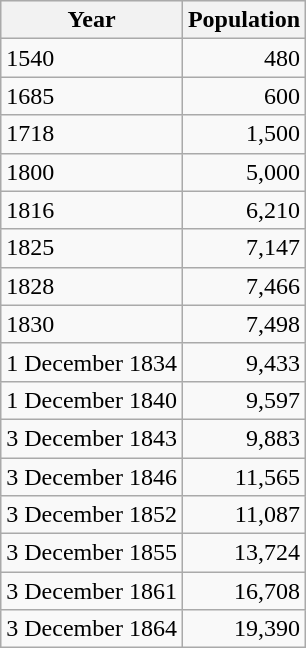<table class="wikitable">
<tr style="background:#efefef;">
<th>Year</th>
<th>Population</th>
</tr>
<tr>
<td>1540</td>
<td style="text-align:right;">480</td>
</tr>
<tr>
<td>1685</td>
<td style="text-align:right;">600</td>
</tr>
<tr>
<td>1718</td>
<td style="text-align:right;">1,500</td>
</tr>
<tr>
<td>1800</td>
<td style="text-align:right;">5,000</td>
</tr>
<tr>
<td>1816</td>
<td style="text-align:right;">6,210</td>
</tr>
<tr>
<td>1825</td>
<td style="text-align:right;">7,147</td>
</tr>
<tr>
<td>1828</td>
<td style="text-align:right;">7,466</td>
</tr>
<tr>
<td>1830</td>
<td style="text-align:right;">7,498</td>
</tr>
<tr>
<td>1 December 1834</td>
<td style="text-align:right;">9,433</td>
</tr>
<tr>
<td>1 December 1840</td>
<td style="text-align:right;">9,597</td>
</tr>
<tr>
<td>3 December 1843</td>
<td style="text-align:right;">9,883</td>
</tr>
<tr>
<td>3 December 1846</td>
<td style="text-align:right;">11,565</td>
</tr>
<tr>
<td>3 December 1852</td>
<td style="text-align:right;">11,087</td>
</tr>
<tr>
<td>3 December 1855</td>
<td style="text-align:right;">13,724</td>
</tr>
<tr>
<td>3 December 1861</td>
<td style="text-align:right;">16,708</td>
</tr>
<tr>
<td>3 December 1864</td>
<td style="text-align:right;">19,390</td>
</tr>
</table>
